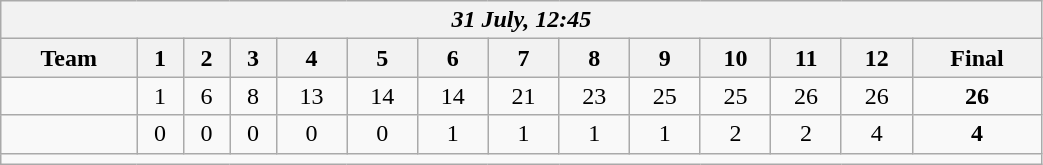<table class=wikitable style="text-align:center; width: 55%">
<tr>
<th colspan=17><em>31 July, 12:45</em></th>
</tr>
<tr>
<th>Team</th>
<th>1</th>
<th>2</th>
<th>3</th>
<th>4</th>
<th>5</th>
<th>6</th>
<th>7</th>
<th>8</th>
<th>9</th>
<th>10</th>
<th>11</th>
<th>12</th>
<th>Final</th>
</tr>
<tr>
<td align=left><strong></strong></td>
<td>1</td>
<td>6</td>
<td>8</td>
<td>13</td>
<td>14</td>
<td>14</td>
<td>21</td>
<td>23</td>
<td>25</td>
<td>25</td>
<td>26</td>
<td>26</td>
<td><strong>26</strong></td>
</tr>
<tr>
<td align=left></td>
<td>0</td>
<td>0</td>
<td>0</td>
<td>0</td>
<td>0</td>
<td>1</td>
<td>1</td>
<td>1</td>
<td>1</td>
<td>2</td>
<td>2</td>
<td>4</td>
<td><strong>4</strong></td>
</tr>
<tr>
<td colspan=17></td>
</tr>
</table>
